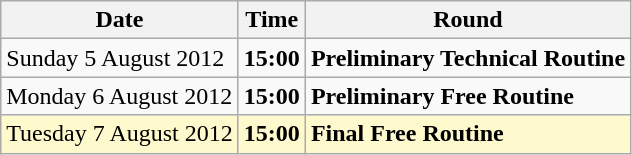<table class="wikitable">
<tr>
<th>Date</th>
<th>Time</th>
<th>Round</th>
</tr>
<tr>
<td>Sunday 5 August 2012</td>
<td><strong>15:00</strong></td>
<td><strong> Preliminary Technical Routine</strong></td>
</tr>
<tr>
<td>Monday 6 August 2012</td>
<td><strong>15:00</strong></td>
<td><strong> Preliminary Free Routine</strong></td>
</tr>
<tr>
<td style=background:lemonchiffon>Tuesday 7 August 2012</td>
<td style=background:lemonchiffon><strong>15:00</strong></td>
<td style=background:lemonchiffon><strong> Final Free Routine</strong></td>
</tr>
</table>
